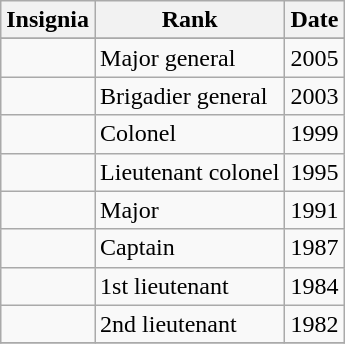<table class="wikitable">
<tr>
<th>Insignia</th>
<th>Rank</th>
<th>Date</th>
</tr>
<tr>
</tr>
<tr>
<td></td>
<td>Major general</td>
<td>2005</td>
</tr>
<tr>
<td></td>
<td>Brigadier general</td>
<td>2003</td>
</tr>
<tr>
<td></td>
<td>Colonel</td>
<td>1999</td>
</tr>
<tr>
<td></td>
<td>Lieutenant colonel</td>
<td>1995</td>
</tr>
<tr>
<td></td>
<td>Major</td>
<td>1991</td>
</tr>
<tr>
<td></td>
<td>Captain</td>
<td>1987</td>
</tr>
<tr>
<td></td>
<td>1st lieutenant</td>
<td>1984</td>
</tr>
<tr>
<td></td>
<td>2nd lieutenant</td>
<td>1982</td>
</tr>
<tr>
</tr>
</table>
